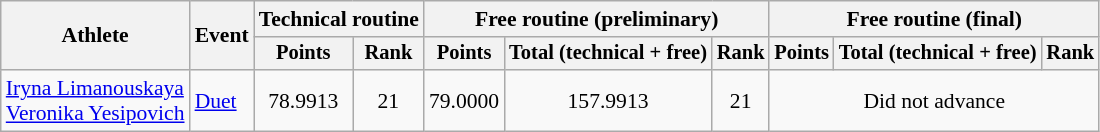<table class="wikitable" style="font-size:90%">
<tr>
<th rowspan="2">Athlete</th>
<th rowspan="2">Event</th>
<th colspan=2>Technical routine</th>
<th colspan=3>Free routine (preliminary)</th>
<th colspan=3>Free routine (final)</th>
</tr>
<tr style="font-size:95%">
<th>Points</th>
<th>Rank</th>
<th>Points</th>
<th>Total (technical + free)</th>
<th>Rank</th>
<th>Points</th>
<th>Total (technical + free)</th>
<th>Rank</th>
</tr>
<tr align=center>
<td align=left><a href='#'>Iryna Limanouskaya</a><br><a href='#'>Veronika Yesipovich</a></td>
<td align=left><a href='#'>Duet</a></td>
<td>78.9913</td>
<td>21</td>
<td>79.0000</td>
<td>157.9913</td>
<td>21</td>
<td colspan=3>Did not advance</td>
</tr>
</table>
